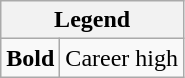<table class="wikitable mw-collapsible">
<tr>
<th colspan="2">Legend</th>
</tr>
<tr>
<td><strong>Bold</strong></td>
<td>Career high</td>
</tr>
</table>
